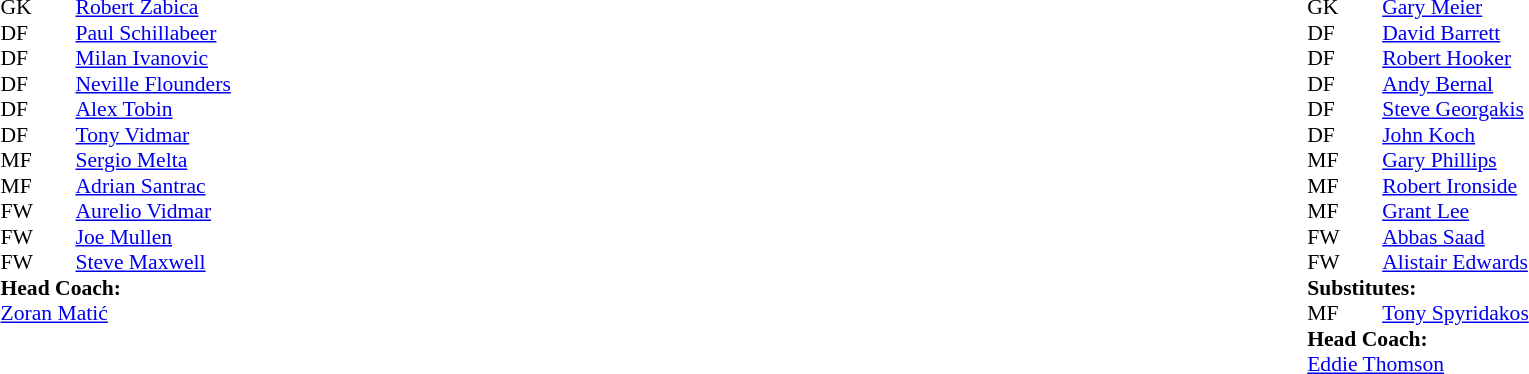<table width="100%">
<tr>
<td valign="top" width="40%"><br><table style="font-size:90%" cellspacing="0" cellpadding="0">
<tr>
<th width=25></th>
<th width=25></th>
</tr>
<tr>
<td>GK</td>
<td></td>
<td> <a href='#'>Robert Zabica</a></td>
</tr>
<tr>
<td>DF</td>
<td></td>
<td> <a href='#'>Paul Schillabeer</a></td>
</tr>
<tr>
<td>DF</td>
<td></td>
<td> <a href='#'>Milan Ivanovic</a></td>
</tr>
<tr>
<td>DF</td>
<td></td>
<td> <a href='#'>Neville Flounders</a></td>
</tr>
<tr>
<td>DF</td>
<td></td>
<td> <a href='#'>Alex Tobin</a></td>
</tr>
<tr>
<td>DF</td>
<td></td>
<td> <a href='#'>Tony Vidmar</a></td>
</tr>
<tr>
<td>MF</td>
<td></td>
<td> <a href='#'>Sergio Melta</a></td>
</tr>
<tr>
<td>MF</td>
<td></td>
<td> <a href='#'>Adrian Santrac</a></td>
</tr>
<tr>
<td>FW</td>
<td></td>
<td> <a href='#'>Aurelio Vidmar</a></td>
</tr>
<tr>
<td>FW</td>
<td></td>
<td> <a href='#'>Joe Mullen</a></td>
</tr>
<tr>
<td>FW</td>
<td></td>
<td> <a href='#'>Steve Maxwell</a></td>
</tr>
<tr>
<td colspan=3><strong>Head Coach:</strong></td>
</tr>
<tr>
<td colspan=3> <a href='#'>Zoran Matić</a></td>
</tr>
</table>
</td>
<td valign="top"></td>
<td valign="top" width="50%"><br><table style="font-size:90%; margin:auto" cellspacing="0" cellpadding="0">
<tr>
<th width=25></th>
<th width=25></th>
</tr>
<tr>
<td>GK</td>
<td></td>
<td> <a href='#'>Gary Meier</a></td>
</tr>
<tr>
<td>DF</td>
<td></td>
<td> <a href='#'>David Barrett</a></td>
</tr>
<tr>
<td>DF</td>
<td></td>
<td> <a href='#'>Robert Hooker</a></td>
</tr>
<tr>
<td>DF</td>
<td></td>
<td> <a href='#'>Andy Bernal</a></td>
</tr>
<tr>
<td>DF</td>
<td></td>
<td> <a href='#'>Steve Georgakis</a></td>
</tr>
<tr>
<td>DF</td>
<td></td>
<td> <a href='#'>John Koch</a></td>
<td></td>
<td></td>
</tr>
<tr>
<td>MF</td>
<td></td>
<td> <a href='#'>Gary Phillips</a></td>
</tr>
<tr>
<td>MF</td>
<td></td>
<td> <a href='#'>Robert Ironside</a></td>
</tr>
<tr>
<td>MF</td>
<td></td>
<td> <a href='#'>Grant Lee</a></td>
</tr>
<tr>
<td>FW</td>
<td></td>
<td> <a href='#'>Abbas Saad</a></td>
</tr>
<tr>
<td>FW</td>
<td></td>
<td> <a href='#'>Alistair Edwards</a></td>
</tr>
<tr>
<td colspan=3><strong>Substitutes:</strong></td>
</tr>
<tr>
<td>MF</td>
<td></td>
<td> <a href='#'>Tony Spyridakos</a></td>
<td></td>
<td></td>
</tr>
<tr>
<td colspan=3><strong>Head Coach:</strong></td>
</tr>
<tr>
<td colspan=3> <a href='#'>Eddie Thomson</a></td>
</tr>
</table>
</td>
</tr>
</table>
